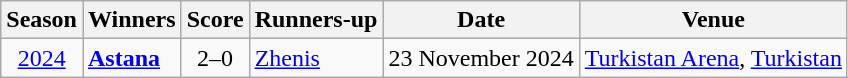<table class="wikitable sortable plainrowheaders">
<tr>
<th scope=col>Season</th>
<th scope=col>Winners</th>
<th scope=col>Score</th>
<th scope=col>Runners-up</th>
<th scope=col>Date</th>
<th scope=col>Venue</th>
</tr>
<tr>
<td align=center><a href='#'>2024</a></td>
<td><strong><a href='#'>Astana</a></strong></td>
<td align=center>2–0</td>
<td><a href='#'>Zhenis</a></td>
<td>23 November 2024</td>
<td rowspan=3><a href='#'>Turkistan Arena</a>, <a href='#'>Turkistan</a></td>
</tr>
</table>
